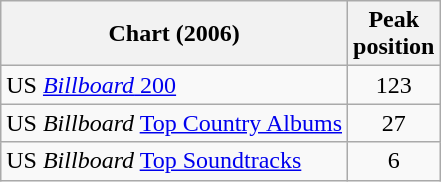<table class="wikitable">
<tr>
<th>Chart (2006)</th>
<th>Peak<br>position</th>
</tr>
<tr>
<td>US <a href='#'><em>Billboard</em> 200</a></td>
<td style="text-align:center;">123</td>
</tr>
<tr>
<td>US <em>Billboard</em> <a href='#'>Top Country Albums</a></td>
<td style="text-align:center;">27</td>
</tr>
<tr>
<td>US <em>Billboard</em> <a href='#'>Top Soundtracks</a></td>
<td style="text-align:center;">6</td>
</tr>
</table>
